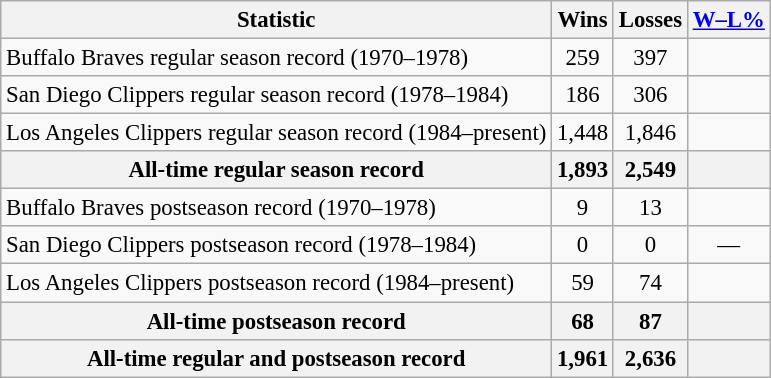<table class="wikitable" style="text-align:center; font-size:95%">
<tr>
<th>Statistic</th>
<th>Wins</th>
<th>Losses</th>
<th><a href='#'>W–L%</a></th>
</tr>
<tr>
<td align=left>Buffalo Braves regular season record (1970–1978)</td>
<td>259</td>
<td>397</td>
<td></td>
</tr>
<tr>
<td align=left>San Diego Clippers regular season record (1978–1984)</td>
<td>186</td>
<td>306</td>
<td></td>
</tr>
<tr>
<td align=left>Los Angeles Clippers regular season record (1984–present)</td>
<td>1,448</td>
<td>1,846</td>
<td></td>
</tr>
<tr>
<th align=left><strong>All-time regular season record</strong></th>
<th><strong>1,893</strong></th>
<th><strong>2,549</strong></th>
<th><strong></strong></th>
</tr>
<tr>
<td align=left>Buffalo Braves postseason record (1970–1978)</td>
<td>9</td>
<td>13</td>
<td></td>
</tr>
<tr>
<td align=left>San Diego Clippers postseason record (1978–1984)</td>
<td>0</td>
<td>0</td>
<td>—</td>
</tr>
<tr>
<td align=left>Los Angeles Clippers postseason record (1984–present)</td>
<td>59</td>
<td>74</td>
<td></td>
</tr>
<tr>
<th align=left><strong>All-time postseason record</strong></th>
<th><strong>68</strong></th>
<th><strong>87</strong></th>
<th><strong></strong></th>
</tr>
<tr>
<th align=left><strong>All-time regular and postseason record</strong></th>
<th><strong>1,961</strong></th>
<th><strong>2,636</strong></th>
<th><strong></strong></th>
</tr>
</table>
